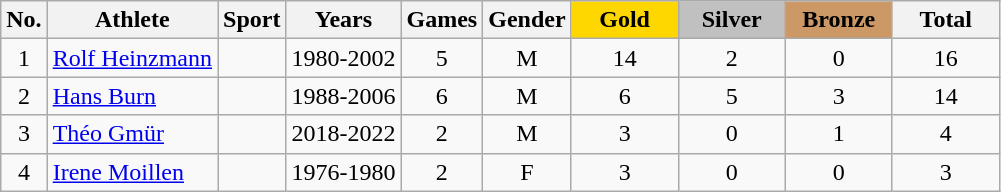<table class="wikitable sortable">
<tr>
<th>No.</th>
<th>Athlete</th>
<th>Sport</th>
<th>Years</th>
<th>Games</th>
<th>Gender</th>
<th style="background:gold; width:4.0em; font-weight:bold;">Gold</th>
<th style="background:silver; width:4.0em; font-weight:bold;">Silver</th>
<th style="background:#c96; width:4.0em; font-weight:bold;">Bronze</th>
<th style="width:4.0em;">Total</th>
</tr>
<tr align=center>
<td>1</td>
<td align=left><a href='#'>Rolf Heinzmann</a></td>
<td align=left></td>
<td>1980-2002</td>
<td>5</td>
<td>M</td>
<td>14</td>
<td>2</td>
<td>0</td>
<td>16</td>
</tr>
<tr align=center>
<td>2</td>
<td align=left><a href='#'>Hans Burn</a></td>
<td align=left></td>
<td>1988-2006</td>
<td>6</td>
<td>M</td>
<td>6</td>
<td>5</td>
<td>3</td>
<td>14</td>
</tr>
<tr align=center>
<td>3</td>
<td align=left><a href='#'>Théo Gmür</a></td>
<td align=left></td>
<td>2018-2022</td>
<td>2</td>
<td>M</td>
<td>3</td>
<td>0</td>
<td>1</td>
<td>4</td>
</tr>
<tr align=center>
<td>4</td>
<td align=left><a href='#'>Irene Moillen</a></td>
<td align=left></td>
<td>1976-1980</td>
<td>2</td>
<td>F</td>
<td>3</td>
<td>0</td>
<td>0</td>
<td>3</td>
</tr>
</table>
